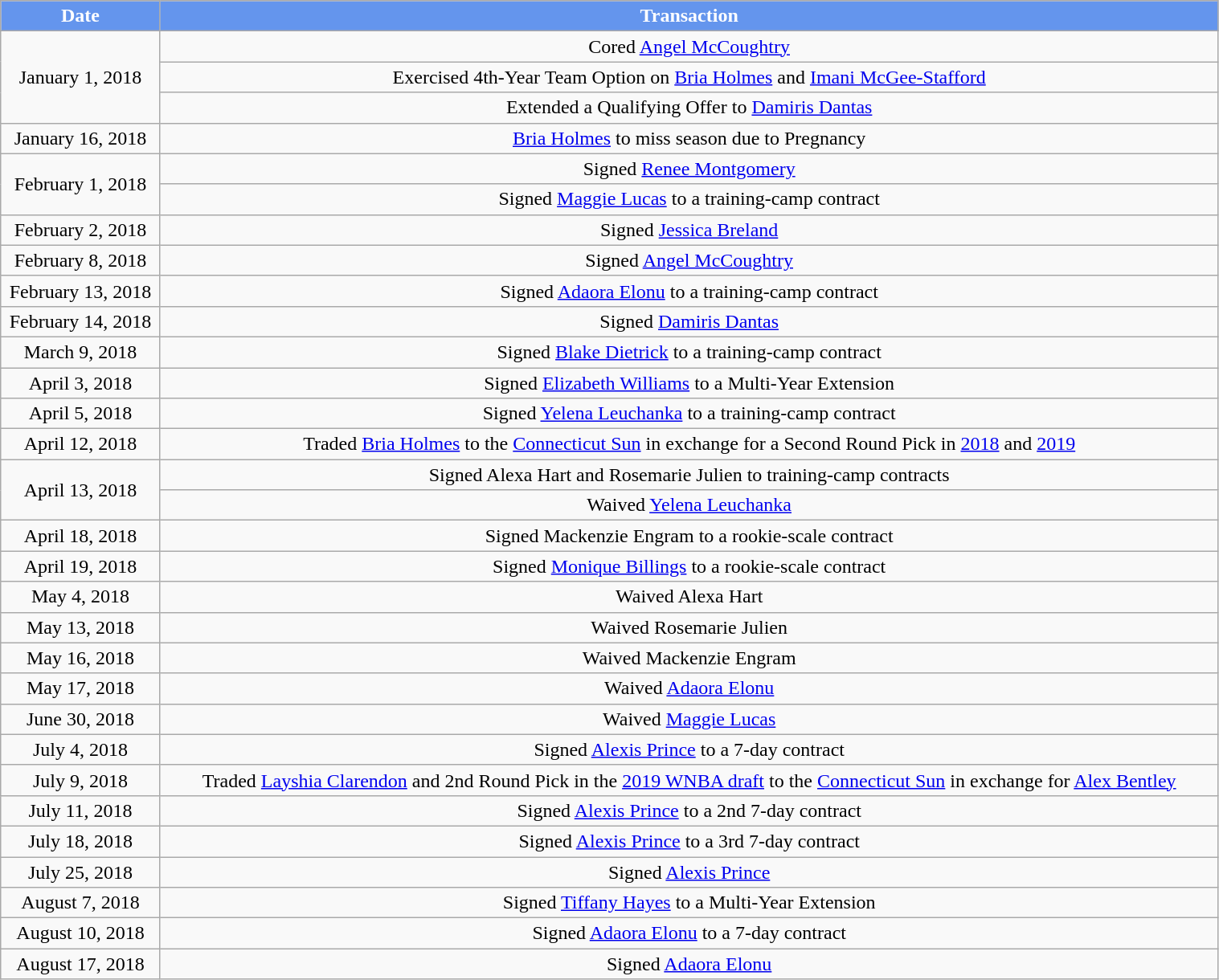<table class="wikitable" style="width:80%; text-align: center;">
<tr>
<th style="background:#6495ED;color:white;" width=125">Date</th>
<th style="background:#6495ED;color:white;" colspan="2">Transaction</th>
</tr>
<tr>
<td rowspan=3>January 1, 2018</td>
<td>Cored <a href='#'>Angel McCoughtry</a></td>
</tr>
<tr>
<td>Exercised 4th-Year Team Option on <a href='#'>Bria Holmes</a> and <a href='#'>Imani McGee-Stafford</a></td>
</tr>
<tr>
<td>Extended a Qualifying Offer to <a href='#'>Damiris Dantas</a></td>
</tr>
<tr>
<td>January 16, 2018</td>
<td><a href='#'>Bria Holmes</a> to miss season due to Pregnancy</td>
</tr>
<tr>
<td rowspan=2>February 1, 2018</td>
<td>Signed <a href='#'>Renee Montgomery</a></td>
</tr>
<tr>
<td>Signed <a href='#'>Maggie Lucas</a> to a training-camp contract</td>
</tr>
<tr>
<td>February 2, 2018</td>
<td>Signed <a href='#'>Jessica Breland</a></td>
</tr>
<tr>
<td>February 8, 2018</td>
<td>Signed <a href='#'>Angel McCoughtry</a></td>
</tr>
<tr>
<td>February 13, 2018</td>
<td>Signed <a href='#'>Adaora Elonu</a> to a training-camp contract</td>
</tr>
<tr>
<td>February 14, 2018</td>
<td>Signed <a href='#'>Damiris Dantas</a></td>
</tr>
<tr>
<td>March 9, 2018</td>
<td>Signed <a href='#'>Blake Dietrick</a> to a training-camp contract</td>
</tr>
<tr>
<td>April 3, 2018</td>
<td>Signed <a href='#'>Elizabeth Williams</a> to a Multi-Year Extension</td>
</tr>
<tr>
<td>April 5, 2018</td>
<td>Signed <a href='#'>Yelena Leuchanka</a> to a training-camp contract</td>
</tr>
<tr>
<td>April 12, 2018</td>
<td>Traded <a href='#'>Bria Holmes</a> to the <a href='#'>Connecticut Sun</a> in exchange for a Second Round Pick in <a href='#'>2018</a> and <a href='#'>2019</a></td>
</tr>
<tr>
<td rowspan=2>April 13, 2018</td>
<td>Signed Alexa Hart and Rosemarie Julien to training-camp contracts</td>
</tr>
<tr>
<td>Waived <a href='#'>Yelena Leuchanka</a></td>
</tr>
<tr>
<td>April 18, 2018</td>
<td>Signed Mackenzie Engram to a rookie-scale contract</td>
</tr>
<tr>
<td>April 19, 2018</td>
<td>Signed <a href='#'>Monique Billings</a> to a rookie-scale contract</td>
</tr>
<tr>
<td>May 4, 2018</td>
<td>Waived Alexa Hart</td>
</tr>
<tr>
<td>May 13, 2018</td>
<td>Waived Rosemarie Julien</td>
</tr>
<tr>
<td>May 16, 2018</td>
<td>Waived Mackenzie Engram</td>
</tr>
<tr>
<td>May 17, 2018</td>
<td>Waived <a href='#'>Adaora Elonu</a></td>
</tr>
<tr>
<td>June 30, 2018</td>
<td>Waived <a href='#'>Maggie Lucas</a></td>
</tr>
<tr>
<td>July 4, 2018</td>
<td>Signed <a href='#'>Alexis Prince</a> to a 7-day contract</td>
</tr>
<tr>
<td>July 9, 2018</td>
<td>Traded <a href='#'>Layshia Clarendon</a> and 2nd Round Pick in the <a href='#'>2019 WNBA draft</a> to the <a href='#'>Connecticut Sun</a> in exchange for <a href='#'>Alex Bentley</a></td>
</tr>
<tr>
<td>July 11, 2018</td>
<td>Signed <a href='#'>Alexis Prince</a> to a 2nd 7-day contract</td>
</tr>
<tr>
<td>July 18, 2018</td>
<td>Signed <a href='#'>Alexis Prince</a> to a 3rd 7-day contract</td>
</tr>
<tr>
<td>July 25, 2018</td>
<td>Signed <a href='#'>Alexis Prince</a></td>
</tr>
<tr>
<td>August 7, 2018</td>
<td>Signed <a href='#'>Tiffany Hayes</a> to a Multi-Year Extension</td>
</tr>
<tr>
<td>August 10, 2018</td>
<td>Signed <a href='#'>Adaora Elonu</a> to a 7-day contract</td>
</tr>
<tr>
<td>August 17, 2018</td>
<td>Signed <a href='#'>Adaora Elonu</a></td>
</tr>
</table>
